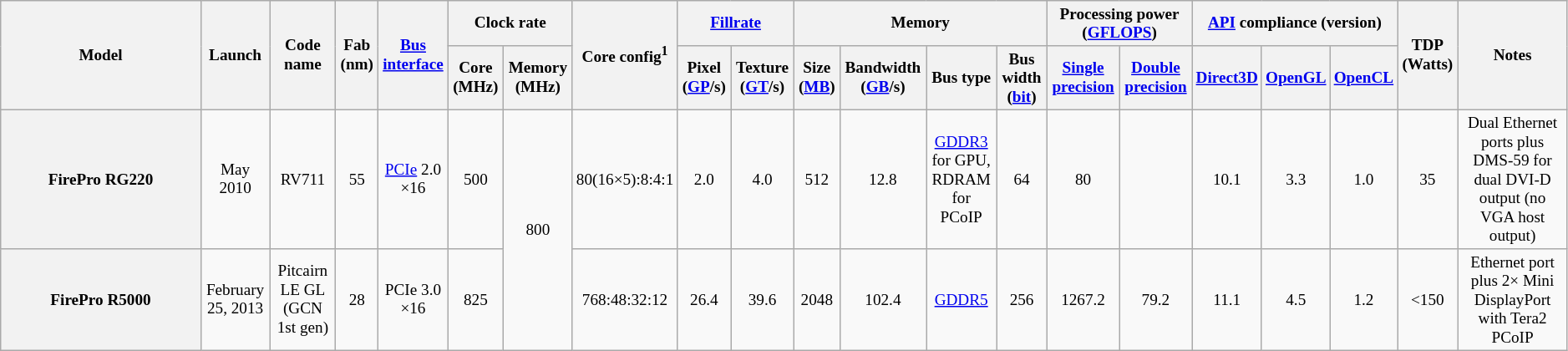<table class="mw-datatable wikitable sortable sort-under" style="font-size: 80%; text-align:center;">
<tr>
<th rowspan="2" style="width:12em">Model</th>
<th rowspan="2">Launch</th>
<th rowspan="2">Code name</th>
<th rowspan="2">Fab (nm)</th>
<th rowspan="2"><a href='#'>Bus interface</a></th>
<th colspan="2">Clock rate</th>
<th rowspan="2">Core config<sup>1</sup></th>
<th colspan="2"><a href='#'>Fillrate</a></th>
<th colspan="4">Memory</th>
<th colspan="2">Processing power<br>(<a href='#'>GFLOPS</a>)</th>
<th colspan="3"><a href='#'>API</a> compliance (version)</th>
<th rowspan="2">TDP (Watts)</th>
<th rowspan="2">Notes</th>
</tr>
<tr>
<th>Core (MHz)</th>
<th>Memory (MHz)</th>
<th>Pixel (<a href='#'>GP</a>/s)</th>
<th>Texture (<a href='#'>GT</a>/s)</th>
<th>Size (<a href='#'>MB</a>)</th>
<th>Bandwidth (<a href='#'>GB</a>/s)</th>
<th>Bus type</th>
<th>Bus width (<a href='#'>bit</a>)</th>
<th><a href='#'>Single precision</a></th>
<th><a href='#'>Double precision</a></th>
<th><a href='#'>Direct3D</a></th>
<th><a href='#'>OpenGL</a></th>
<th><a href='#'>OpenCL</a></th>
</tr>
<tr>
<th>FirePro RG220</th>
<td>May 2010</td>
<td>RV711</td>
<td>55</td>
<td><a href='#'>PCIe</a> 2.0 ×16</td>
<td>500</td>
<td rowspan="2">800</td>
<td>80(16×5):8:4:1</td>
<td>2.0</td>
<td>4.0</td>
<td>512</td>
<td>12.8</td>
<td><a href='#'>GDDR3</a> for GPU,<br>RDRAM for PCoIP</td>
<td>64</td>
<td>80</td>
<td></td>
<td>10.1</td>
<td>3.3</td>
<td>1.0</td>
<td>35</td>
<td>Dual Ethernet ports plus DMS-59 for dual DVI-D output (no VGA host output)</td>
</tr>
<tr>
<th>FirePro R5000</th>
<td>February 25, 2013</td>
<td>Pitcairn LE GL (GCN 1st gen)</td>
<td>28</td>
<td>PCIe 3.0 ×16</td>
<td>825</td>
<td>768:48:32:12</td>
<td>26.4</td>
<td>39.6</td>
<td>2048</td>
<td>102.4</td>
<td><a href='#'>GDDR5</a></td>
<td>256</td>
<td>1267.2</td>
<td>79.2</td>
<td>11.1</td>
<td>4.5</td>
<td>1.2</td>
<td><150</td>
<td>Ethernet port plus 2× Mini DisplayPort with Tera2 PCoIP</td>
</tr>
</table>
